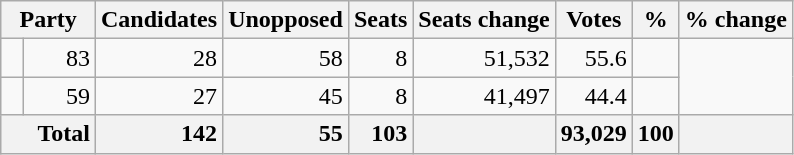<table class="wikitable sortable">
<tr>
<th colspan=2>Party</th>
<th>Candidates</th>
<th>Unopposed</th>
<th>Seats</th>
<th>Seats change</th>
<th>Votes</th>
<th>%</th>
<th>% change</th>
</tr>
<tr>
<td></td>
<td align=right>83</td>
<td align=right>28</td>
<td align=right>58</td>
<td align=right>8</td>
<td align=right>51,532</td>
<td align=right>55.6</td>
<td align=right></td>
</tr>
<tr>
<td></td>
<td align=right>59</td>
<td align=right>27</td>
<td align=right>45</td>
<td align=right rowspan=1>8</td>
<td align=right>41,497</td>
<td align=right>44.4</td>
<td align=right rowspan=1></td>
</tr>
<tr class="sortbottom" style="font-weight: bold; text-align: right; background: #f2f2f2;">
<th colspan="2" style="padding-left: 1.5em; text-align: left;">Total</th>
<td align=right>142</td>
<td align=right>55</td>
<td align=right>103</td>
<td align=right></td>
<td align=right>93,029</td>
<td align=right>100</td>
<td align=right></td>
</tr>
</table>
